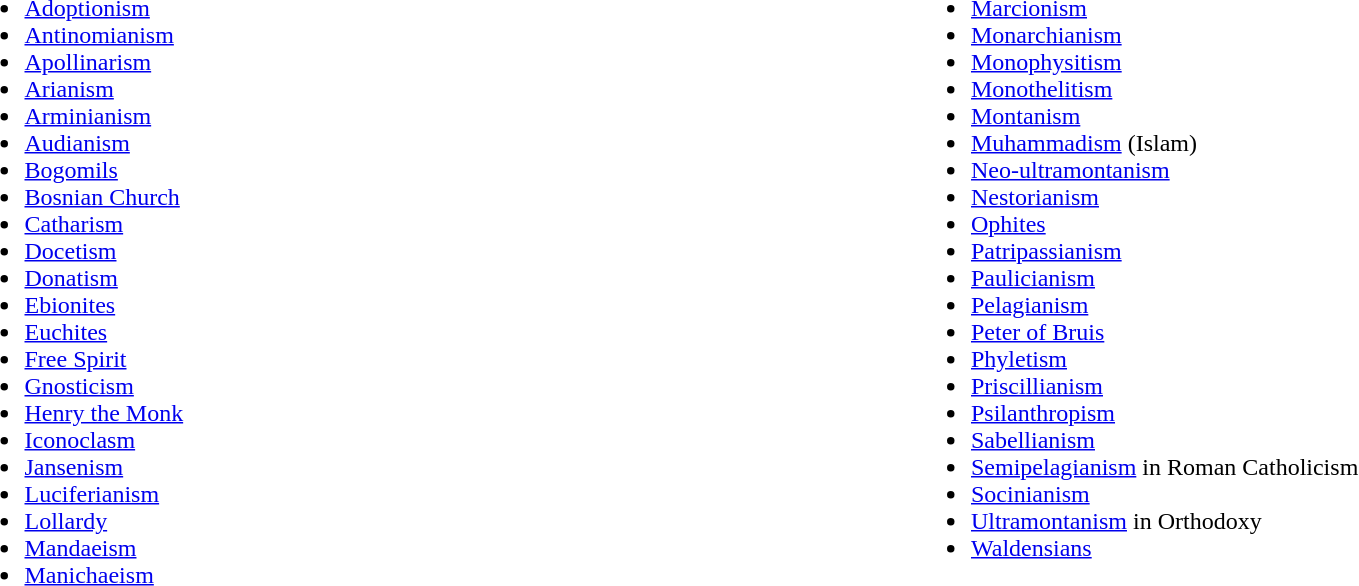<table style="width:100%;">
<tr valign=top>
<td style="width:50%;"><br><ul><li><a href='#'>Adoptionism</a></li><li><a href='#'>Antinomianism</a></li><li><a href='#'>Apollinarism</a></li><li><a href='#'>Arianism</a></li><li><a href='#'>Arminianism</a></li><li><a href='#'>Audianism</a></li><li><a href='#'>Bogomils</a></li><li><a href='#'>Bosnian Church</a></li><li><a href='#'>Catharism</a></li><li><a href='#'>Docetism</a></li><li><a href='#'>Donatism</a></li><li><a href='#'>Ebionites</a></li><li><a href='#'>Euchites</a></li><li><a href='#'>Free Spirit</a></li><li><a href='#'>Gnosticism</a></li><li><a href='#'>Henry the Monk</a></li><li><a href='#'>Iconoclasm</a></li><li><a href='#'>Jansenism</a></li><li><a href='#'>Luciferianism</a></li><li><a href='#'>Lollardy</a></li><li><a href='#'>Mandaeism</a></li><li><a href='#'>Manichaeism</a></li></ul></td>
<td style="width:50%;"><br><ul><li><a href='#'>Marcionism</a></li><li><a href='#'>Monarchianism</a></li><li><a href='#'>Monophysitism</a></li><li><a href='#'>Monothelitism</a></li><li><a href='#'>Montanism</a></li><li><a href='#'>Muhammadism</a> (Islam)</li><li><a href='#'>Neo-ultramontanism</a></li><li><a href='#'>Nestorianism</a></li><li><a href='#'>Ophites</a></li><li><a href='#'>Patripassianism</a></li><li><a href='#'>Paulicianism</a></li><li><a href='#'>Pelagianism</a></li><li><a href='#'>Peter of Bruis</a></li><li><a href='#'>Phyletism</a></li><li><a href='#'>Priscillianism</a></li><li><a href='#'>Psilanthropism</a></li><li><a href='#'>Sabellianism</a></li><li><a href='#'>Semipelagianism</a> in Roman Catholicism</li><li><a href='#'>Socinianism</a></li><li><a href='#'>Ultramontanism</a> in Orthodoxy</li><li><a href='#'>Waldensians</a></li></ul></td>
</tr>
</table>
